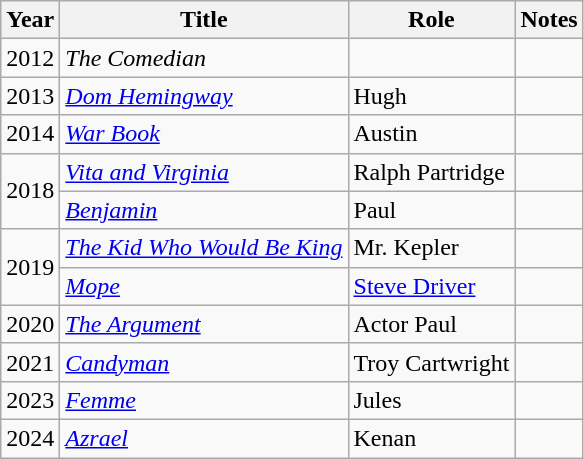<table class="wikitable sortable">
<tr>
<th>Year</th>
<th>Title</th>
<th>Role</th>
<th class="unsortable">Notes</th>
</tr>
<tr>
<td>2012</td>
<td><em>The Comedian</em></td>
<td></td>
<td></td>
</tr>
<tr>
<td>2013</td>
<td><em><a href='#'>Dom Hemingway</a></em></td>
<td>Hugh</td>
<td></td>
</tr>
<tr>
<td>2014</td>
<td><em><a href='#'>War Book</a></em></td>
<td>Austin</td>
<td></td>
</tr>
<tr>
<td rowspan="2">2018</td>
<td><em><a href='#'>Vita and Virginia</a></em></td>
<td>Ralph Partridge</td>
<td></td>
</tr>
<tr>
<td><em><a href='#'>Benjamin</a></em></td>
<td>Paul</td>
<td></td>
</tr>
<tr>
<td rowspan="2">2019</td>
<td><em><a href='#'>The Kid Who Would Be King</a></em></td>
<td>Mr. Kepler</td>
<td></td>
</tr>
<tr>
<td><em><a href='#'>Mope</a></em></td>
<td><a href='#'>Steve Driver</a></td>
<td></td>
</tr>
<tr>
<td>2020</td>
<td><em><a href='#'>The Argument</a></em></td>
<td>Actor Paul</td>
<td></td>
</tr>
<tr>
<td>2021</td>
<td><em><a href='#'>Candyman</a></em></td>
<td>Troy Cartwright</td>
<td></td>
</tr>
<tr>
<td>2023</td>
<td><em><a href='#'>Femme</a></em></td>
<td>Jules</td>
<td></td>
</tr>
<tr>
<td>2024</td>
<td><em><a href='#'>Azrael</a></em></td>
<td>Kenan</td>
<td></td>
</tr>
</table>
